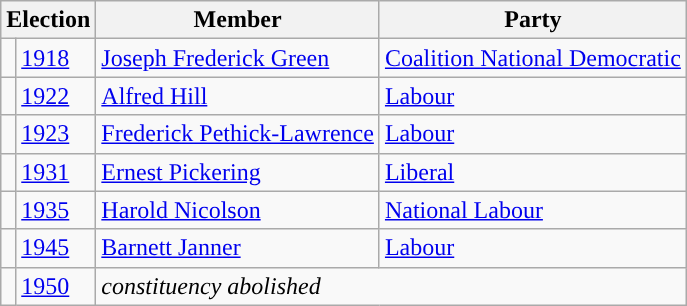<table class="wikitable">
<tr>
<th colspan="2">Election</th>
<th>Member</th>
<th>Party</th>
</tr>
<tr>
<td style="color:inherit;background-color: "></td>
<td><a href='#'>1918</a></td>
<td><a href='#'>Joseph Frederick Green</a></td>
<td><a href='#'>Coalition National Democratic</a></td>
</tr>
<tr>
<td style="color:inherit;background-color: "></td>
<td><a href='#'>1922</a></td>
<td><a href='#'>Alfred Hill</a></td>
<td><a href='#'>Labour</a></td>
</tr>
<tr>
<td style="color:inherit;background-color: "></td>
<td><a href='#'>1923</a></td>
<td><a href='#'>Frederick Pethick-Lawrence</a></td>
<td><a href='#'>Labour</a></td>
</tr>
<tr>
<td style="color:inherit;background-color: "></td>
<td><a href='#'>1931</a></td>
<td><a href='#'>Ernest Pickering</a></td>
<td><a href='#'>Liberal</a></td>
</tr>
<tr>
<td style="color:inherit;background-color: "></td>
<td><a href='#'>1935</a></td>
<td><a href='#'>Harold Nicolson</a></td>
<td><a href='#'>National Labour</a></td>
</tr>
<tr>
<td style="color:inherit;background-color: "></td>
<td><a href='#'>1945</a></td>
<td><a href='#'>Barnett Janner</a></td>
<td><a href='#'>Labour</a></td>
</tr>
<tr>
<td></td>
<td><a href='#'>1950</a></td>
<td colspan="3"><em>constituency abolished</em></td>
</tr>
</table>
